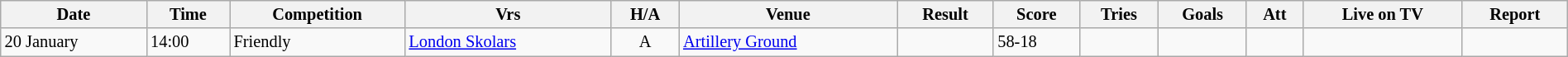<table class="wikitable" style="font-size:85%;" width="100%">
<tr>
<th>Date</th>
<th>Time</th>
<th>Competition</th>
<th>Vrs</th>
<th>H/A</th>
<th>Venue</th>
<th>Result</th>
<th>Score</th>
<th>Tries</th>
<th>Goals</th>
<th>Att</th>
<th>Live on TV</th>
<th>Report</th>
</tr>
<tr>
<td>20 January</td>
<td>14:00</td>
<td>Friendly</td>
<td> <a href='#'>London Skolars</a></td>
<td align=center>A</td>
<td><a href='#'>Artillery Ground</a></td>
<td></td>
<td>58-18</td>
<td></td>
<td></td>
<td></td>
<td></td>
<td align=center></td>
</tr>
</table>
